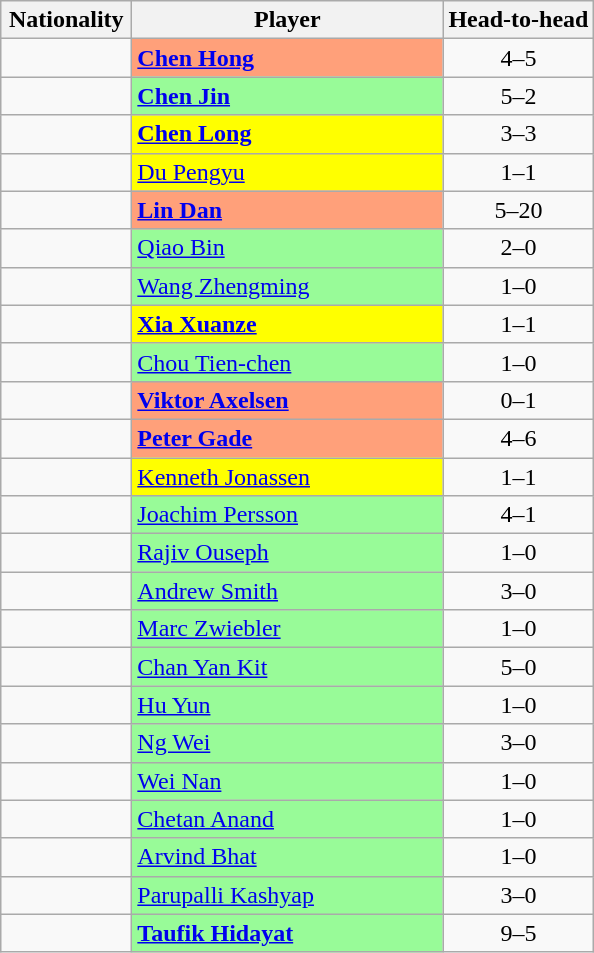<table class="wikitable">
<tr>
<th width=80>Nationality</th>
<th width=200>Player</th>
<th>Head-to-head</th>
</tr>
<tr>
<td align=center></td>
<td bgcolor=ffa07a><strong><a href='#'>Chen Hong</a></strong></td>
<td align=center>4–5</td>
</tr>
<tr>
<td align=center></td>
<td bgcolor=98fb98><strong><a href='#'>Chen Jin</a></strong></td>
<td align=center>5–2</td>
</tr>
<tr>
<td align=center></td>
<td bgcolor=yellow><strong><a href='#'>Chen Long</a></strong></td>
<td align=center>3–3</td>
</tr>
<tr>
<td align=center></td>
<td bgcolor=yellow><a href='#'>Du Pengyu</a></td>
<td align=center>1–1</td>
</tr>
<tr>
<td align=center></td>
<td bgcolor=ffa07a><strong><a href='#'>Lin Dan</a></strong></td>
<td align=center>5–20</td>
</tr>
<tr>
<td align=center></td>
<td bgcolor=98fb98><a href='#'>Qiao Bin</a></td>
<td align=center>2–0</td>
</tr>
<tr>
<td align=center></td>
<td bgcolor=98fb98><a href='#'>Wang Zhengming</a></td>
<td align=center>1–0</td>
</tr>
<tr>
<td align=center></td>
<td bgcolor=yellow><strong><a href='#'>Xia Xuanze</a></strong></td>
<td align=center>1–1</td>
</tr>
<tr>
<td align=center></td>
<td bgcolor=98fb98><a href='#'>Chou Tien-chen</a></td>
<td align=center>1–0</td>
</tr>
<tr>
<td align=center></td>
<td bgcolor=ffa07a><strong><a href='#'>Viktor Axelsen</a></strong></td>
<td align=center>0–1</td>
</tr>
<tr>
<td align=center></td>
<td bgcolor=ffa07a><strong><a href='#'>Peter Gade</a></strong></td>
<td align=center>4–6</td>
</tr>
<tr>
<td align=center></td>
<td bgcolor=yellow><a href='#'>Kenneth Jonassen</a></td>
<td align=center>1–1</td>
</tr>
<tr>
<td align=center></td>
<td bgcolor=98fb98><a href='#'>Joachim Persson</a></td>
<td align=center>4–1</td>
</tr>
<tr>
<td align=center></td>
<td bgcolor=98fb98><a href='#'>Rajiv Ouseph</a></td>
<td align=center>1–0</td>
</tr>
<tr>
<td align=center></td>
<td bgcolor=98fb98><a href='#'>Andrew Smith</a></td>
<td align=center>3–0</td>
</tr>
<tr>
<td align=center></td>
<td bgcolor=98fb98><a href='#'>Marc Zwiebler</a></td>
<td align=center>1–0</td>
</tr>
<tr>
<td align=center></td>
<td bgcolor=98fb98><a href='#'>Chan Yan Kit</a></td>
<td align=center>5–0</td>
</tr>
<tr>
<td align=center></td>
<td bgcolor=98fb98><a href='#'>Hu Yun</a></td>
<td align=center>1–0</td>
</tr>
<tr>
<td align=center></td>
<td bgcolor=98fb98><a href='#'>Ng Wei</a></td>
<td align=center>3–0</td>
</tr>
<tr>
<td align=center></td>
<td bgcolor=98fb98><a href='#'>Wei Nan</a></td>
<td align=center>1–0</td>
</tr>
<tr>
<td align=center></td>
<td bgcolor=98fb98><a href='#'>Chetan Anand</a></td>
<td align=center>1–0</td>
</tr>
<tr>
<td align=center></td>
<td bgcolor=98fb98><a href='#'>Arvind Bhat</a></td>
<td align=center>1–0</td>
</tr>
<tr>
<td align=center></td>
<td bgcolor=98fb98><a href='#'>Parupalli Kashyap</a></td>
<td align=center>3–0</td>
</tr>
<tr>
<td align=center></td>
<td bgcolor=98fb98><strong><a href='#'>Taufik Hidayat</a></strong></td>
<td align=center>9–5</td>
</tr>
</table>
